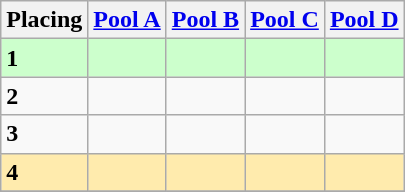<table class=wikitable style="border:1px solid #AAAAAA;">
<tr>
<th>Placing</th>
<th><a href='#'>Pool A</a></th>
<th><a href='#'>Pool B</a></th>
<th><a href='#'>Pool C</a></th>
<th><a href='#'>Pool D</a></th>
</tr>
<tr style="background: #ccffcc;">
<td><strong>1</strong></td>
<td></td>
<td></td>
<td></td>
<td></td>
</tr>
<tr>
<td><strong>2</strong></td>
<td></td>
<td></td>
<td></td>
<td></td>
</tr>
<tr>
<td><strong>3</strong></td>
<td> </td>
<td></td>
<td></td>
<td></td>
</tr>
<tr style="background: #ffebad;">
<td><strong>4</strong></td>
<td></td>
<td></td>
<td></td>
<td></td>
</tr>
<tr>
</tr>
</table>
